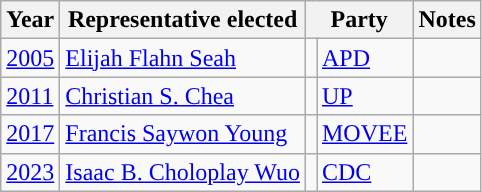<table class="wikitable">
<tr>
<th>Year</th>
<th>Representative elected</th>
<th colspan=2>Party</th>
<th>Notes</th>
</tr>
<tr>
<td><a href='#'>2005</a></td>
<td><a href='#'>Elijah Flahn Seah</a></td>
<td></td>
<td><a href='#'>APD</a></td>
<td></td>
</tr>
<tr>
<td><a href='#'>2011</a></td>
<td><a href='#'>Christian S. Chea</a></td>
<td></td>
<td><a href='#'>UP</a></td>
<td></td>
</tr>
<tr>
<td><a href='#'>2017</a></td>
<td><a href='#'>Francis Saywon Young</a></td>
<td></td>
<td><a href='#'>MOVEE</a></td>
<td></td>
</tr>
<tr>
<td><a href='#'>2023</a></td>
<td><a href='#'>Isaac B. Choloplay Wuo</a></td>
<td></td>
<td><a href='#'>CDC</a></td>
<td></td>
</tr>
</table>
